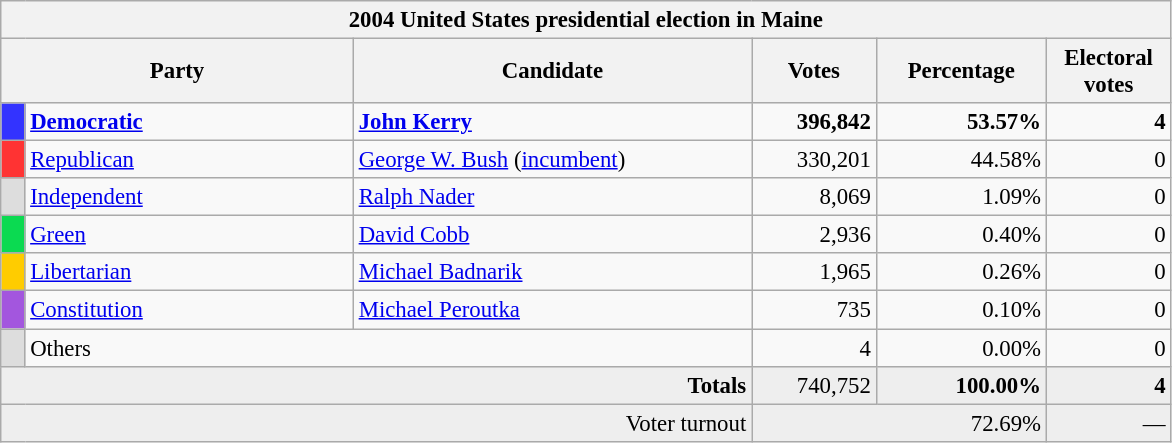<table class="wikitable" style="font-size: 95%;">
<tr>
<th colspan="6">2004 United States presidential election in Maine</th>
</tr>
<tr>
<th colspan="2" style="width: 15em">Party</th>
<th style="width: 17em">Candidate</th>
<th style="width: 5em">Votes</th>
<th style="width: 7em">Percentage</th>
<th style="width: 5em">Electoral votes</th>
</tr>
<tr>
<th style="background-color:#3333FF; width: 3px"></th>
<td style="width: 130px"><strong><a href='#'>Democratic</a></strong></td>
<td><strong><a href='#'>John Kerry</a></strong></td>
<td align="right"><strong>396,842</strong></td>
<td align="right"><strong>53.57%</strong></td>
<td align="right"><strong>4</strong></td>
</tr>
<tr>
<th style="background-color:#FF3333; width: 3px"></th>
<td style="width: 130px"><a href='#'>Republican</a></td>
<td><a href='#'>George W. Bush</a> (<a href='#'>incumbent</a>)</td>
<td align="right">330,201</td>
<td align="right">44.58%</td>
<td align="right">0</td>
</tr>
<tr>
<th style="background-color:#DDDDDD; width: 3px"></th>
<td style="width: 130px"><a href='#'>Independent</a></td>
<td><a href='#'>Ralph Nader</a></td>
<td align="right">8,069</td>
<td align="right">1.09%</td>
<td align="right">0</td>
</tr>
<tr>
<th style="background-color:#0BDA51; width: 3px"></th>
<td style="width: 130px"><a href='#'>Green</a></td>
<td><a href='#'>David Cobb</a></td>
<td align="right">2,936</td>
<td align="right">0.40%</td>
<td align="right">0</td>
</tr>
<tr>
<th style="background-color:#FFCC00; width: 3px"></th>
<td style="width: 130px"><a href='#'>Libertarian</a></td>
<td><a href='#'>Michael Badnarik</a></td>
<td align="right">1,965</td>
<td align="right">0.26%</td>
<td align="right">0</td>
</tr>
<tr>
<th style="background-color:#A356DE; width: 3px"></th>
<td style="width: 130px"><a href='#'>Constitution</a></td>
<td><a href='#'>Michael Peroutka</a></td>
<td align="right">735</td>
<td align="right">0.10%</td>
<td align="right">0</td>
</tr>
<tr>
<th style="background-color:#DDDDDD; width: 3px"></th>
<td style="width: 130px" colspan=2>Others</td>
<td align="right">4</td>
<td align="right">0.00%</td>
<td align="right">0</td>
</tr>
<tr bgcolor="#EEEEEE">
<td colspan="3" align="right"><strong>Totals</strong></td>
<td align="right">740,752</td>
<td align="right"><strong>100.00%</strong></td>
<td align="right"><strong>4</strong></td>
</tr>
<tr bgcolor="#EEEEEE">
<td colspan="3" align="right">Voter turnout</td>
<td colspan="2" align="right">72.69%</td>
<td align="right">—</td>
</tr>
</table>
